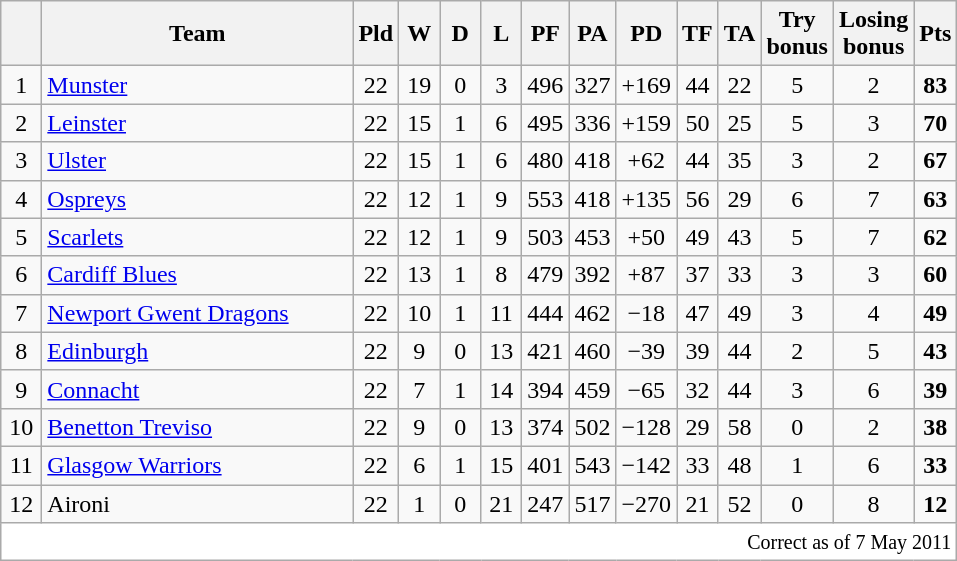<table class="wikitable" style="float:left; margin-right:15px; text-align: center;">
<tr>
<th width="20"></th>
<th width="200">Team</th>
<th width="20">Pld</th>
<th width="20">W</th>
<th width="20">D</th>
<th width="20">L</th>
<th width="20">PF</th>
<th width="20">PA</th>
<th width="20">PD</th>
<th width="20">TF</th>
<th width="20">TA</th>
<th width="20">Try bonus</th>
<th width="20">Losing bonus</th>
<th width="20">Pts</th>
</tr>
<tr>
<td>1</td>
<td align=left> <a href='#'>Munster</a></td>
<td>22</td>
<td>19</td>
<td>0</td>
<td>3</td>
<td>496</td>
<td>327</td>
<td>+169</td>
<td>44</td>
<td>22</td>
<td>5</td>
<td>2</td>
<td><strong>83</strong></td>
</tr>
<tr>
<td>2</td>
<td align=left> <a href='#'>Leinster</a></td>
<td>22</td>
<td>15</td>
<td>1</td>
<td>6</td>
<td>495</td>
<td>336</td>
<td>+159</td>
<td>50</td>
<td>25</td>
<td>5</td>
<td>3</td>
<td><strong>70</strong></td>
</tr>
<tr>
<td>3</td>
<td align=left> <a href='#'>Ulster</a></td>
<td>22</td>
<td>15</td>
<td>1</td>
<td>6</td>
<td>480</td>
<td>418</td>
<td>+62</td>
<td>44</td>
<td>35</td>
<td>3</td>
<td>2</td>
<td><strong>67</strong></td>
</tr>
<tr>
<td>4</td>
<td align=left> <a href='#'>Ospreys</a></td>
<td>22</td>
<td>12</td>
<td>1</td>
<td>9</td>
<td>553</td>
<td>418</td>
<td>+135</td>
<td>56</td>
<td>29</td>
<td>6</td>
<td>7</td>
<td><strong>63</strong></td>
</tr>
<tr>
<td>5</td>
<td align=left> <a href='#'>Scarlets</a></td>
<td>22</td>
<td>12</td>
<td>1</td>
<td>9</td>
<td>503</td>
<td>453</td>
<td>+50</td>
<td>49</td>
<td>43</td>
<td>5</td>
<td>7</td>
<td><strong>62</strong></td>
</tr>
<tr>
<td>6</td>
<td align=left> <a href='#'>Cardiff Blues</a></td>
<td>22</td>
<td>13</td>
<td>1</td>
<td>8</td>
<td>479</td>
<td>392</td>
<td>+87</td>
<td>37</td>
<td>33</td>
<td>3</td>
<td>3</td>
<td><strong>60</strong></td>
</tr>
<tr>
<td>7</td>
<td align=left> <a href='#'>Newport Gwent Dragons</a></td>
<td>22</td>
<td>10</td>
<td>1</td>
<td>11</td>
<td>444</td>
<td>462</td>
<td>−18</td>
<td>47</td>
<td>49</td>
<td>3</td>
<td>4</td>
<td><strong>49</strong></td>
</tr>
<tr>
<td>8</td>
<td align=left> <a href='#'>Edinburgh</a></td>
<td>22</td>
<td>9</td>
<td>0</td>
<td>13</td>
<td>421</td>
<td>460</td>
<td>−39</td>
<td>39</td>
<td>44</td>
<td>2</td>
<td>5</td>
<td><strong>43</strong></td>
</tr>
<tr>
<td>9</td>
<td align=left> <a href='#'>Connacht</a></td>
<td>22</td>
<td>7</td>
<td>1</td>
<td>14</td>
<td>394</td>
<td>459</td>
<td>−65</td>
<td>32</td>
<td>44</td>
<td>3</td>
<td>6</td>
<td><strong>39</strong></td>
</tr>
<tr>
<td>10</td>
<td align=left> <a href='#'>Benetton Treviso</a></td>
<td>22</td>
<td>9</td>
<td>0</td>
<td>13</td>
<td>374</td>
<td>502</td>
<td>−128</td>
<td>29</td>
<td>58</td>
<td>0</td>
<td>2</td>
<td><strong>38</strong></td>
</tr>
<tr>
<td>11</td>
<td align=left> <a href='#'>Glasgow Warriors</a></td>
<td>22</td>
<td>6</td>
<td>1</td>
<td>15</td>
<td>401</td>
<td>543</td>
<td>−142</td>
<td>33</td>
<td>48</td>
<td>1</td>
<td>6</td>
<td><strong>33</strong></td>
</tr>
<tr>
<td>12</td>
<td align=left> Aironi</td>
<td>22</td>
<td>1</td>
<td>0</td>
<td>21</td>
<td>247</td>
<td>517</td>
<td>−270</td>
<td>21</td>
<td>52</td>
<td>0</td>
<td>8</td>
<td><strong>12</strong></td>
</tr>
<tr>
<td colspan="14" align="right" bgcolor="#FFFFFF" cellpadding="0" cellspacing="0"><small>Correct as of 7 May 2011</small></td>
</tr>
</table>
